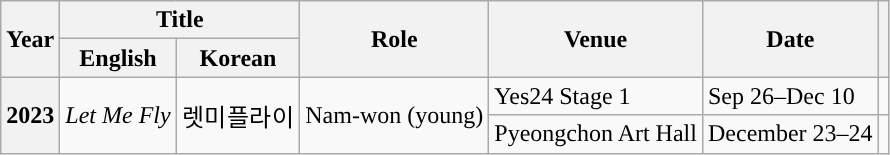<table class="wikitable sortable plainrowheaders" style="text-align:left; font-size:100%;">
<tr>
<th scope="col" rowspan="2">Year</th>
<th scope="col" colspan="2">Title</th>
<th scope="col" rowspan="2">Role</th>
<th scope="col" rowspan="2" class="unsortable">Venue</th>
<th scope="col" rowspan="2">Date</th>
<th rowspan="2" scope="col" class="unsortable"></th>
</tr>
<tr>
<th>English</th>
<th>Korean</th>
</tr>
<tr>
<th rowspan="2" scope="row">2023</th>
<td rowspan="2"><em>Let Me Fly</em></td>
<td rowspan="2">렛미플라이</td>
<td rowspan="2">Nam-won (young)</td>
<td>Yes24 Stage 1</td>
<td>Sep 26–Dec 10</td>
<td></td>
</tr>
<tr>
<td>Pyeongchon Art Hall</td>
<td>December 23–24</td>
<td></td>
</tr>
</table>
